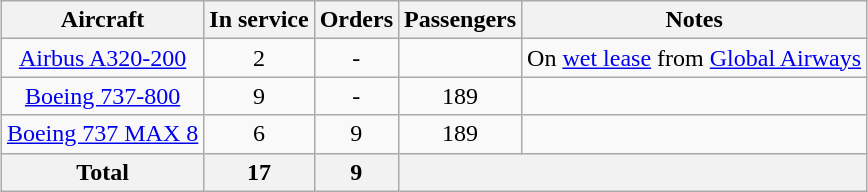<table class="wikitable" style="text-align:center;margin:1em auto;">
<tr>
<th>Aircraft</th>
<th>In service</th>
<th>Orders</th>
<th>Passengers</th>
<th>Notes</th>
</tr>
<tr>
<td><a href='#'>Airbus A320-200</a></td>
<td>2</td>
<td>-</td>
<td></td>
<td>On <a href='#'>wet lease</a> from <a href='#'>Global Airways</a></td>
</tr>
<tr>
<td><a href='#'>Boeing 737-800</a></td>
<td>9</td>
<td>-</td>
<td>189</td>
<td></td>
</tr>
<tr>
<td><a href='#'>Boeing 737 MAX 8</a></td>
<td>6</td>
<td>9</td>
<td>189</td>
<td></td>
</tr>
<tr>
<th>Total</th>
<th>17</th>
<th>9</th>
<th colspan="2"></th>
</tr>
</table>
